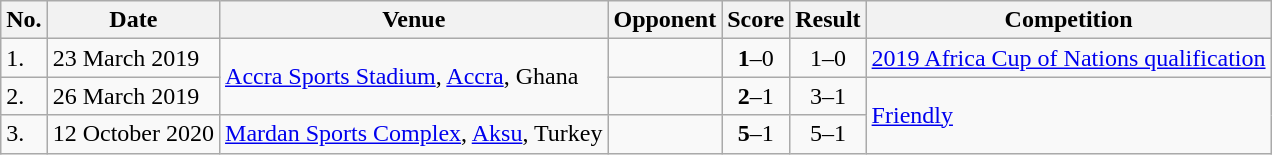<table class="wikitable">
<tr>
<th>No.</th>
<th>Date</th>
<th>Venue</th>
<th>Opponent</th>
<th>Score</th>
<th>Result</th>
<th>Competition</th>
</tr>
<tr>
<td>1.</td>
<td>23 March 2019</td>
<td rowspan=2><a href='#'>Accra Sports Stadium</a>, <a href='#'>Accra</a>, Ghana</td>
<td></td>
<td align=center><strong>1</strong>–0</td>
<td align=center>1–0</td>
<td><a href='#'>2019 Africa Cup of Nations qualification</a></td>
</tr>
<tr>
<td>2.</td>
<td>26 March 2019</td>
<td></td>
<td align=center><strong>2</strong>–1</td>
<td align=center>3–1</td>
<td rowspan=2><a href='#'>Friendly</a></td>
</tr>
<tr>
<td>3.</td>
<td>12 October 2020</td>
<td><a href='#'>Mardan Sports Complex</a>, <a href='#'>Aksu</a>, Turkey</td>
<td></td>
<td align=center><strong>5</strong>–1</td>
<td align=center>5–1</td>
</tr>
</table>
